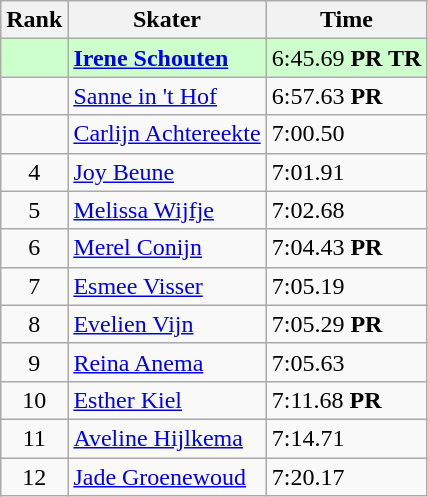<table class="wikitable">
<tr>
<th>Rank</th>
<th>Skater</th>
<th>Time</th>
</tr>
<tr bgcolor=ccffcc>
<td style="text-align:center"></td>
<td><strong><a href='#'>Irene Schouten</a></strong></td>
<td>6:45.69 <strong>PR TR</strong></td>
</tr>
<tr>
<td style="text-align:center"></td>
<td><a href='#'>Sanne in 't Hof</a></td>
<td>6:57.63 <strong>PR</strong></td>
</tr>
<tr>
<td style="text-align:center"></td>
<td><a href='#'>Carlijn Achtereekte</a></td>
<td>7:00.50</td>
</tr>
<tr>
<td style="text-align:center">4</td>
<td><a href='#'>Joy Beune</a></td>
<td>7:01.91</td>
</tr>
<tr>
<td style="text-align:center">5</td>
<td><a href='#'>Melissa Wijfje</a></td>
<td>7:02.68</td>
</tr>
<tr>
<td style="text-align:center">6</td>
<td><a href='#'>Merel Conijn</a></td>
<td>7:04.43 <strong>PR</strong></td>
</tr>
<tr>
<td style="text-align:center">7</td>
<td><a href='#'>Esmee Visser</a></td>
<td>7:05.19</td>
</tr>
<tr>
<td style="text-align:center">8</td>
<td><a href='#'>Evelien Vijn</a></td>
<td>7:05.29 <strong>PR</strong></td>
</tr>
<tr>
<td style="text-align:center">9</td>
<td><a href='#'>Reina Anema</a></td>
<td>7:05.63</td>
</tr>
<tr>
<td style="text-align:center">10</td>
<td><a href='#'>Esther Kiel</a></td>
<td>7:11.68 <strong>PR</strong></td>
</tr>
<tr>
<td style="text-align:center">11</td>
<td><a href='#'>Aveline Hijlkema</a></td>
<td>7:14.71</td>
</tr>
<tr>
<td style="text-align:center">12</td>
<td><a href='#'>Jade Groenewoud</a></td>
<td>7:20.17</td>
</tr>
</table>
